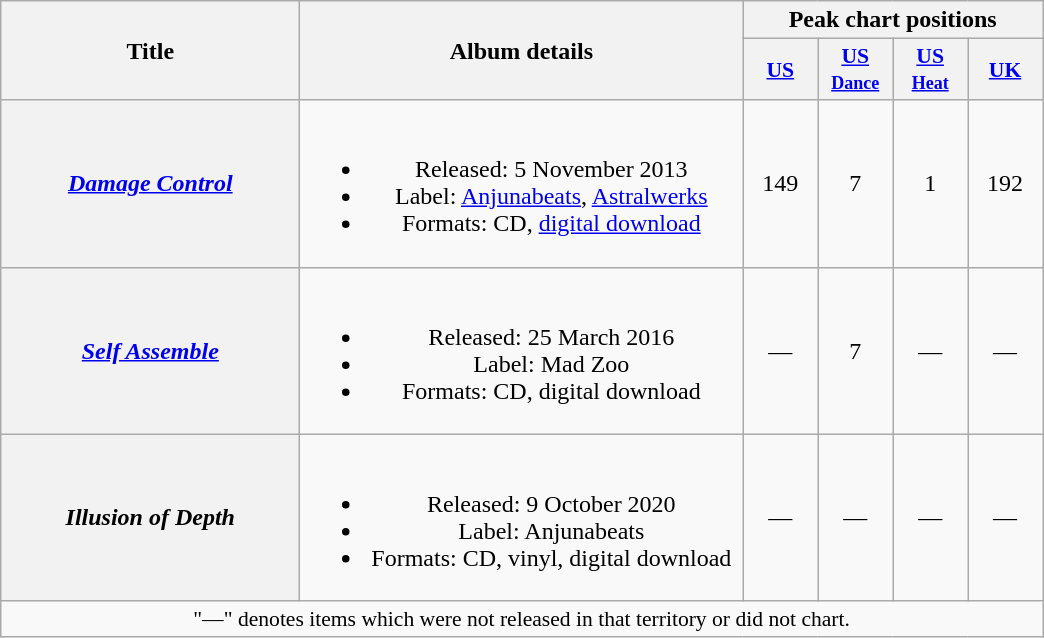<table class="wikitable plainrowheaders" style="text-align:center;">
<tr>
<th scope="col" rowspan="2" style="width:12em;">Title</th>
<th scope="col" rowspan="2" style="width:18em;">Album details</th>
<th scope="col" colspan="4">Peak chart positions</th>
</tr>
<tr>
<th scope="col" style="width:3em;font-size:90%;"><a href='#'>US</a><br></th>
<th scope="col" style="width:3em;font-size:90%;"><a href='#'>US<br><small>Dance</small></a><br></th>
<th scope="col" style="width:3em;font-size:90%;"><a href='#'>US<br><small>Heat</small></a><br></th>
<th scope="col" style="width:3em;font-size:90%;"><a href='#'>UK</a><br></th>
</tr>
<tr>
<th scope="row"><em><a href='#'>Damage Control</a></em></th>
<td><br><ul><li>Released: 5 November 2013</li><li>Label: <a href='#'>Anjunabeats</a>, <a href='#'>Astralwerks</a></li><li>Formats: CD, <a href='#'>digital download</a></li></ul></td>
<td>149</td>
<td>7</td>
<td>1</td>
<td>192</td>
</tr>
<tr>
<th scope="row"><em><a href='#'>Self Assemble</a></em></th>
<td><br><ul><li>Released: 25 March 2016</li><li>Label: Mad Zoo</li><li>Formats: CD, digital download</li></ul></td>
<td>—</td>
<td>7</td>
<td>—</td>
<td>—</td>
</tr>
<tr>
<th scope="row"><em>Illusion of Depth</em></th>
<td><br><ul><li>Released: 9 October 2020</li><li>Label: Anjunabeats</li><li>Formats: CD, vinyl, digital download</li></ul></td>
<td>—</td>
<td>—</td>
<td>—</td>
<td>—</td>
</tr>
<tr>
<td colspan="6" style="text-align:center; font-size:90%;">"—" denotes items which were not released in that territory or did not chart.</td>
</tr>
</table>
